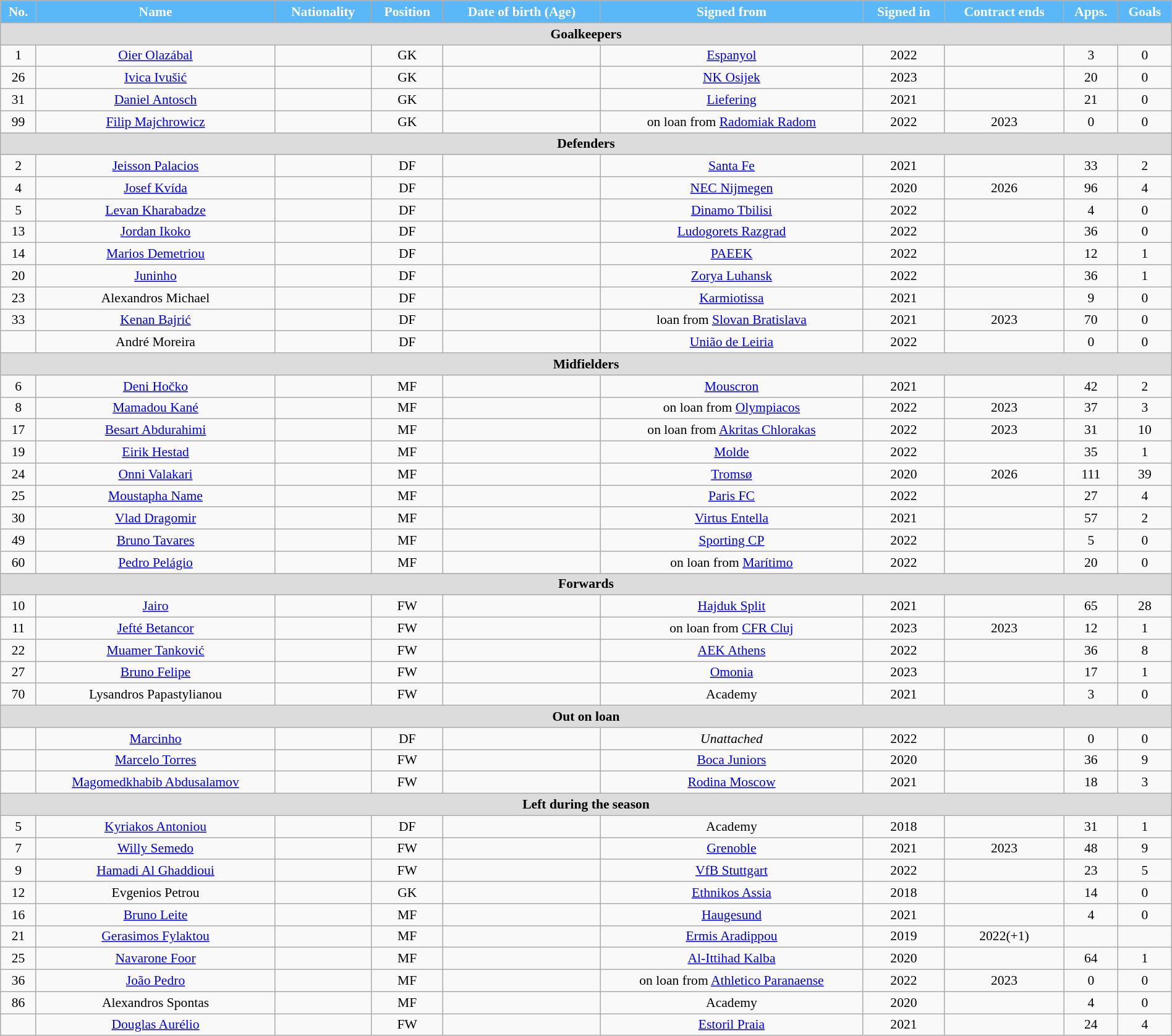<table class="wikitable"  style="text-align:center; font-size:90%; width:100%;">
<tr>
<th style="background:#5BB8F8; color:white; text-align:center;">No.</th>
<th style="background:#5BB8F8; color:white; text-align:center;">Name</th>
<th style="background:#5BB8F8; color:white; text-align:center;">Nationality</th>
<th style="background:#5BB8F8; color:white; text-align:center;">Position</th>
<th style="background:#5BB8F8; color:white; text-align:center;">Date of birth (Age)</th>
<th style="background:#5BB8F8; color:white; text-align:center;">Signed from</th>
<th style="background:#5BB8F8; color:white; text-align:center;">Signed in</th>
<th style="background:#5BB8F8; color:white; text-align:center;">Contract ends</th>
<th style="background:#5BB8F8; color:white; text-align:center;">Apps.</th>
<th style="background:#5BB8F8; color:white; text-align:center;">Goals</th>
</tr>
<tr>
<th colspan="11"  style="background:#dcdcdc; text-align:center;">Goalkeepers</th>
</tr>
<tr>
<td>1</td>
<td><a href='#'>Oier Olazábal</a></td>
<td></td>
<td>GK</td>
<td></td>
<td><a href='#'>Espanyol</a></td>
<td>2022</td>
<td></td>
<td>3</td>
<td>0</td>
</tr>
<tr>
<td>26</td>
<td><a href='#'>Ivica Ivušić</a></td>
<td></td>
<td>GK</td>
<td></td>
<td><a href='#'>NK Osijek</a></td>
<td>2023</td>
<td></td>
<td>20</td>
<td>0</td>
</tr>
<tr>
<td>31</td>
<td><a href='#'>Daniel Antosch</a></td>
<td></td>
<td>GK</td>
<td></td>
<td><a href='#'>Liefering</a></td>
<td>2021</td>
<td></td>
<td>21</td>
<td>0</td>
</tr>
<tr>
<td>99</td>
<td><a href='#'>Filip Majchrowicz</a></td>
<td></td>
<td>GK</td>
<td></td>
<td>on loan from <a href='#'>Radomiak Radom</a></td>
<td>2022</td>
<td>2023</td>
<td>0</td>
<td>0</td>
</tr>
<tr>
<th colspan="11"  style="background:#dcdcdc; text-align:center;">Defenders</th>
</tr>
<tr>
<td>2</td>
<td><a href='#'>Jeisson Palacios</a></td>
<td></td>
<td>DF</td>
<td></td>
<td><a href='#'>Santa Fe</a></td>
<td>2021</td>
<td></td>
<td>33</td>
<td>2</td>
</tr>
<tr>
<td>4</td>
<td><a href='#'>Josef Kvída</a></td>
<td></td>
<td>DF</td>
<td></td>
<td><a href='#'>NEC Nijmegen</a></td>
<td>2020</td>
<td>2026</td>
<td>96</td>
<td>4</td>
</tr>
<tr>
<td>5</td>
<td><a href='#'>Levan Kharabadze</a></td>
<td></td>
<td>DF</td>
<td></td>
<td><a href='#'>Dinamo Tbilisi</a></td>
<td>2022</td>
<td></td>
<td>4</td>
<td>0</td>
</tr>
<tr>
<td>13</td>
<td><a href='#'>Jordan Ikoko</a></td>
<td></td>
<td>DF</td>
<td></td>
<td><a href='#'>Ludogorets Razgrad</a></td>
<td>2022</td>
<td></td>
<td>36</td>
<td>0</td>
</tr>
<tr>
<td>14</td>
<td><a href='#'>Marios Demetriou</a></td>
<td></td>
<td>DF</td>
<td></td>
<td><a href='#'>PAEEK</a></td>
<td>2022</td>
<td></td>
<td>12</td>
<td>1</td>
</tr>
<tr>
<td>20</td>
<td><a href='#'>Juninho</a></td>
<td></td>
<td>DF</td>
<td></td>
<td><a href='#'>Zorya Luhansk</a></td>
<td>2022</td>
<td></td>
<td>36</td>
<td>1</td>
</tr>
<tr>
<td>23</td>
<td>Alexandros Michael</td>
<td></td>
<td>DF</td>
<td></td>
<td><a href='#'>Karmiotissa</a></td>
<td>2021</td>
<td></td>
<td>9</td>
<td>0</td>
</tr>
<tr>
<td>33</td>
<td><a href='#'>Kenan Bajrić</a></td>
<td></td>
<td>DF</td>
<td></td>
<td>loan from <a href='#'>Slovan Bratislava</a></td>
<td>2021</td>
<td>2023</td>
<td>70</td>
<td>0</td>
</tr>
<tr>
<td></td>
<td>André Moreira</td>
<td></td>
<td>DF</td>
<td></td>
<td><a href='#'>União de Leiria</a></td>
<td>2022</td>
<td></td>
<td>0</td>
<td>0</td>
</tr>
<tr>
<th colspan="11"  style="background:#dcdcdc; text-align:center;">Midfielders</th>
</tr>
<tr>
<td>6</td>
<td><a href='#'>Deni Hočko</a></td>
<td></td>
<td>MF</td>
<td></td>
<td><a href='#'>Mouscron</a></td>
<td>2021</td>
<td></td>
<td>42</td>
<td>2</td>
</tr>
<tr>
<td>8</td>
<td><a href='#'>Mamadou Kané</a></td>
<td></td>
<td>MF</td>
<td></td>
<td>on loan from <a href='#'>Olympiacos</a></td>
<td>2022</td>
<td>2023</td>
<td>37</td>
<td>3</td>
</tr>
<tr>
<td>17</td>
<td><a href='#'>Besart Abdurahimi</a></td>
<td></td>
<td>MF</td>
<td></td>
<td>on loan from <a href='#'>Akritas Chlorakas</a></td>
<td>2022</td>
<td>2023</td>
<td>31</td>
<td>10</td>
</tr>
<tr>
<td>19</td>
<td><a href='#'>Eirik Hestad</a></td>
<td></td>
<td>MF</td>
<td></td>
<td><a href='#'>Molde</a></td>
<td>2022</td>
<td></td>
<td>35</td>
<td>1</td>
</tr>
<tr>
<td>24</td>
<td><a href='#'>Onni Valakari</a></td>
<td></td>
<td>MF</td>
<td></td>
<td><a href='#'>Tromsø</a></td>
<td>2020</td>
<td>2026</td>
<td>111</td>
<td>39</td>
</tr>
<tr>
<td>25</td>
<td><a href='#'>Moustapha Name</a></td>
<td></td>
<td>MF</td>
<td></td>
<td><a href='#'>Paris FC</a></td>
<td>2022</td>
<td></td>
<td>27</td>
<td>4</td>
</tr>
<tr>
<td>30</td>
<td><a href='#'>Vlad Dragomir</a></td>
<td></td>
<td>MF</td>
<td></td>
<td><a href='#'>Virtus Entella</a></td>
<td>2021</td>
<td></td>
<td>57</td>
<td>2</td>
</tr>
<tr>
<td>49</td>
<td><a href='#'>Bruno Tavares</a></td>
<td></td>
<td>MF</td>
<td></td>
<td><a href='#'>Sporting CP</a></td>
<td>2022</td>
<td></td>
<td>5</td>
<td>0</td>
</tr>
<tr>
<td>60</td>
<td><a href='#'>Pedro Pelágio</a></td>
<td></td>
<td>MF</td>
<td></td>
<td>on loan from <a href='#'>Marítimo</a></td>
<td>2022</td>
<td></td>
<td>20</td>
<td>0</td>
</tr>
<tr>
<th colspan="11"  style="background:#dcdcdc; text-align:center;">Forwards</th>
</tr>
<tr>
<td>10</td>
<td><a href='#'>Jairo</a></td>
<td></td>
<td>FW</td>
<td></td>
<td><a href='#'>Hajduk Split</a></td>
<td>2021</td>
<td></td>
<td>65</td>
<td>28</td>
</tr>
<tr>
<td>11</td>
<td><a href='#'>Jefté Betancor</a></td>
<td></td>
<td>FW</td>
<td></td>
<td>on loan from <a href='#'>CFR Cluj</a></td>
<td>2023</td>
<td>2023</td>
<td>12</td>
<td>1</td>
</tr>
<tr>
<td>22</td>
<td><a href='#'>Muamer Tanković</a></td>
<td></td>
<td>FW</td>
<td></td>
<td><a href='#'>AEK Athens</a></td>
<td>2022</td>
<td></td>
<td>36</td>
<td>8</td>
</tr>
<tr>
<td>27</td>
<td><a href='#'>Bruno Felipe</a></td>
<td></td>
<td>FW</td>
<td></td>
<td><a href='#'>Omonia</a></td>
<td>2023</td>
<td></td>
<td>17</td>
<td>1</td>
</tr>
<tr>
<td>70</td>
<td>Lysandros Papastylianou</td>
<td></td>
<td>FW</td>
<td></td>
<td>Academy</td>
<td>2021</td>
<td></td>
<td>3</td>
<td>0</td>
</tr>
<tr>
<th colspan="11"  style="background:#dcdcdc; text-align:center;">Out on loan</th>
</tr>
<tr>
<td></td>
<td><a href='#'>Marcinho</a></td>
<td></td>
<td>DF</td>
<td></td>
<td><em>Unattached</em></td>
<td>2022</td>
<td></td>
<td>0</td>
<td>0</td>
</tr>
<tr>
<td></td>
<td><a href='#'>Marcelo Torres</a></td>
<td></td>
<td>FW</td>
<td></td>
<td><a href='#'>Boca Juniors</a></td>
<td>2020</td>
<td></td>
<td>36</td>
<td>9</td>
</tr>
<tr>
<td></td>
<td><a href='#'>Magomedkhabib Abdusalamov</a></td>
<td></td>
<td>FW</td>
<td></td>
<td><a href='#'>Rodina Moscow</a></td>
<td>2021</td>
<td></td>
<td>18</td>
<td>3</td>
</tr>
<tr>
<th colspan="11"  style="background:#dcdcdc; text-align:center;">Left during the season</th>
</tr>
<tr>
<td>5</td>
<td><a href='#'>Kyriakos Antoniou</a></td>
<td></td>
<td>DF</td>
<td></td>
<td>Academy</td>
<td>2018</td>
<td></td>
<td>31</td>
<td>1</td>
</tr>
<tr>
<td>7</td>
<td><a href='#'>Willy Semedo</a></td>
<td></td>
<td>FW</td>
<td></td>
<td><a href='#'>Grenoble</a></td>
<td>2021</td>
<td>2023</td>
<td>48</td>
<td>9</td>
</tr>
<tr>
<td>9</td>
<td><a href='#'>Hamadi Al Ghaddioui</a></td>
<td></td>
<td>FW</td>
<td></td>
<td><a href='#'>VfB Stuttgart</a></td>
<td>2022</td>
<td></td>
<td>23</td>
<td>5</td>
</tr>
<tr>
<td>12</td>
<td>Evgenios Petrou</td>
<td></td>
<td>GK</td>
<td></td>
<td><a href='#'>Ethnikos Assia</a></td>
<td>2018</td>
<td></td>
<td>14</td>
<td>0</td>
</tr>
<tr>
<td>16</td>
<td><a href='#'>Bruno Leite</a></td>
<td></td>
<td>MF</td>
<td></td>
<td><a href='#'>Haugesund</a></td>
<td>2021</td>
<td></td>
<td>4</td>
<td>0</td>
</tr>
<tr>
<td>21</td>
<td><a href='#'>Gerasimos Fylaktou</a></td>
<td></td>
<td>MF</td>
<td></td>
<td><a href='#'>Ermis Aradippou</a></td>
<td>2019</td>
<td>2022(+1)</td>
<td></td>
<td></td>
</tr>
<tr>
<td>25</td>
<td><a href='#'>Navarone Foor</a></td>
<td></td>
<td>MF</td>
<td></td>
<td><a href='#'>Al-Ittihad Kalba</a></td>
<td>2020</td>
<td></td>
<td>64</td>
<td>1</td>
</tr>
<tr>
<td>36</td>
<td><a href='#'>João Pedro</a></td>
<td></td>
<td>MF</td>
<td></td>
<td>on loan from <a href='#'>Athletico Paranaense</a></td>
<td>2022</td>
<td>2023</td>
<td>0</td>
<td>0</td>
</tr>
<tr>
<td>86</td>
<td>Alexandros Spontas</td>
<td></td>
<td>MF</td>
<td></td>
<td>Academy</td>
<td>2020</td>
<td></td>
<td>4</td>
<td>0</td>
</tr>
<tr>
<td></td>
<td><a href='#'>Douglas Aurélio</a></td>
<td></td>
<td>FW</td>
<td></td>
<td><a href='#'>Estoril Praia</a></td>
<td>2021</td>
<td></td>
<td>24</td>
<td>4</td>
</tr>
</table>
